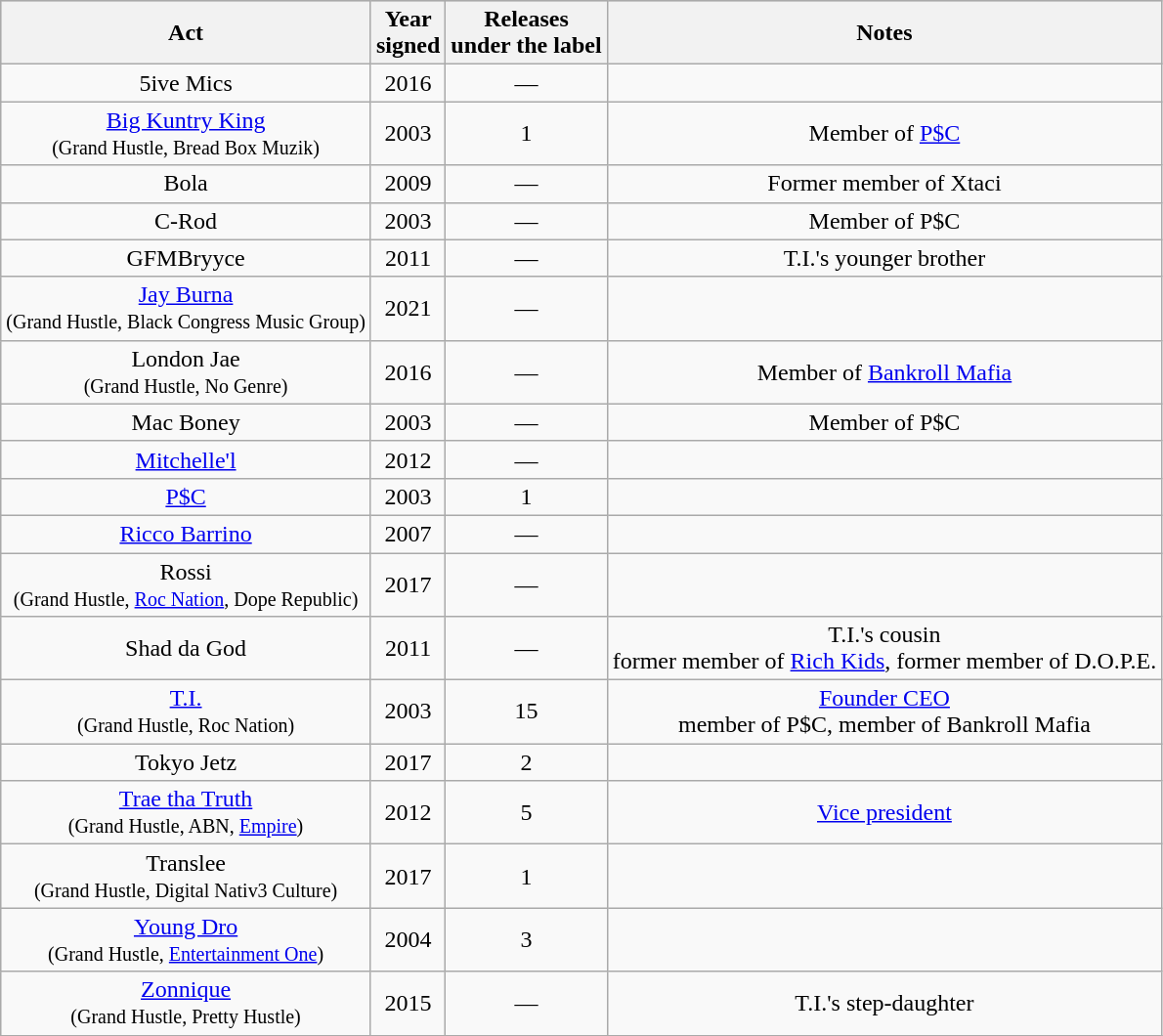<table class="wikitable sortable plainrowheaders" style="text-align:center;">
<tr style="background:#ccc;">
<th>Act</th>
<th>Year <br>signed</th>
<th>Releases <br>under the label</th>
<th>Notes</th>
</tr>
<tr>
<td>5ive Mics</td>
<td style="text-align:center;">2016</td>
<td style="text-align:center;">—</td>
<td></td>
</tr>
<tr>
<td><a href='#'>Big Kuntry King</a><br><small>(Grand Hustle, Bread Box Muzik)</small></td>
<td style="text-align:center;">2003</td>
<td style="text-align:center;">1</td>
<td>Member of <a href='#'>P$C</a></td>
</tr>
<tr>
<td>Bola</td>
<td style="text-align:center;">2009</td>
<td style="text-align:center;">—</td>
<td>Former member of Xtaci</td>
</tr>
<tr>
<td>C-Rod</td>
<td style="text-align:center;">2003</td>
<td style="text-align:center;">—</td>
<td>Member of P$C</td>
</tr>
<tr>
<td>GFMBryyce</td>
<td style="text-align:center;">2011</td>
<td style="text-align:center;">—</td>
<td>T.I.'s younger brother</td>
</tr>
<tr>
<td><a href='#'>Jay Burna</a><br><small>(Grand Hustle, Black Congress Music Group)</small></td>
<td rowspan="1" style="text-align:center;">2021</td>
<td style="text-align:center;">—</td>
<td></td>
</tr>
<tr>
<td>London Jae<br><small>(Grand Hustle, No Genre)</small></td>
<td rowspan="1" style="text-align:center;">2016</td>
<td style="text-align:center;">—</td>
<td>Member of <a href='#'>Bankroll Mafia</a></td>
</tr>
<tr>
<td>Mac Boney</td>
<td style="text-align:center;">2003</td>
<td style="text-align:center;">—</td>
<td>Member of P$C</td>
</tr>
<tr>
<td><a href='#'>Mitchelle'l</a></td>
<td style="text-align:center;">2012</td>
<td style="text-align:center;">—</td>
<td></td>
</tr>
<tr>
<td><a href='#'>P$C</a></td>
<td style="text-align:center;">2003</td>
<td style="text-align:center;">1</td>
<td></td>
</tr>
<tr>
<td><a href='#'>Ricco Barrino</a></td>
<td style="text-align:center;">2007</td>
<td style="text-align:center;">—</td>
<td></td>
</tr>
<tr>
<td>Rossi<br><small>(Grand Hustle, <a href='#'>Roc Nation</a>, Dope Republic)</small></td>
<td style="text-align:center;">2017</td>
<td style="text-align:center;">—</td>
<td></td>
</tr>
<tr>
<td>Shad da God</td>
<td style="text-align:center;">2011</td>
<td style="text-align:center;">—</td>
<td>T.I.'s cousin<br>former member of <a href='#'>Rich Kids</a>, former member of D.O.P.E.</td>
</tr>
<tr>
<td><a href='#'>T.I.</a><br><small>(Grand Hustle, Roc Nation)</small></td>
<td style="text-align:center;">2003</td>
<td style="text-align:center;">15</td>
<td><a href='#'>Founder CEO</a><br>member of P$C, member of Bankroll Mafia</td>
</tr>
<tr>
<td>Tokyo Jetz</td>
<td style="text-align:center;">2017</td>
<td style="text-align:center;">2</td>
<td></td>
</tr>
<tr>
<td><a href='#'>Trae tha Truth</a><br><small>(Grand Hustle, ABN, <a href='#'>Empire</a>)</small></td>
<td style="text-align:center;">2012</td>
<td style="text-align:center;">5</td>
<td><a href='#'>Vice president</a></td>
</tr>
<tr>
<td>Translee<br><small>(Grand Hustle, Digital Nativ3 Culture)</small></td>
<td style="text-align:center;">2017</td>
<td style="text-align:center;">1</td>
<td></td>
</tr>
<tr>
<td><a href='#'>Young Dro</a><br><small>(Grand Hustle, <a href='#'>Entertainment One</a>)</small></td>
<td style="text-align:center;">2004</td>
<td style="text-align:center;">3</td>
<td></td>
</tr>
<tr>
<td><a href='#'>Zonnique</a><br><small>(Grand Hustle, Pretty Hustle)</small></td>
<td style="text-align:center;">2015</td>
<td style="text-align:center;">—</td>
<td>T.I.'s step-daughter</td>
</tr>
<tr>
</tr>
</table>
